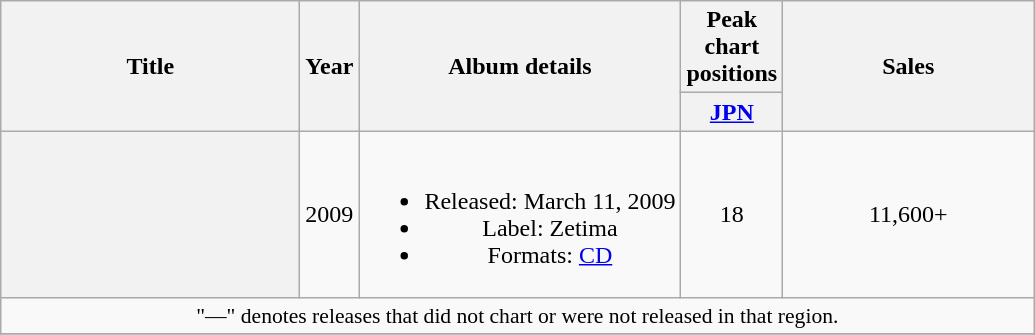<table class="wikitable plainrowheaders" style="text-align:center;">
<tr>
<th rowspan="2" style="width:12em;">Title</th>
<th rowspan="2">Year</th>
<th rowspan="2">Album details</th>
<th colspan="1">Peak chart positions</th>
<th rowspan="2" style="width:10em;">Sales</th>
</tr>
<tr>
<th width="30"><a href='#'>JPN</a></th>
</tr>
<tr>
<th scope="row"></th>
<td>2009</td>
<td><br><ul><li>Released: March 11, 2009</li><li>Label: Zetima</li><li>Formats: <a href='#'>CD</a></li></ul></td>
<td>18</td>
<td>11,600+</td>
</tr>
<tr>
<td colspan="6" style="font-size:90%;">"—" denotes releases that did not chart or were not released in that region.</td>
</tr>
<tr>
</tr>
</table>
